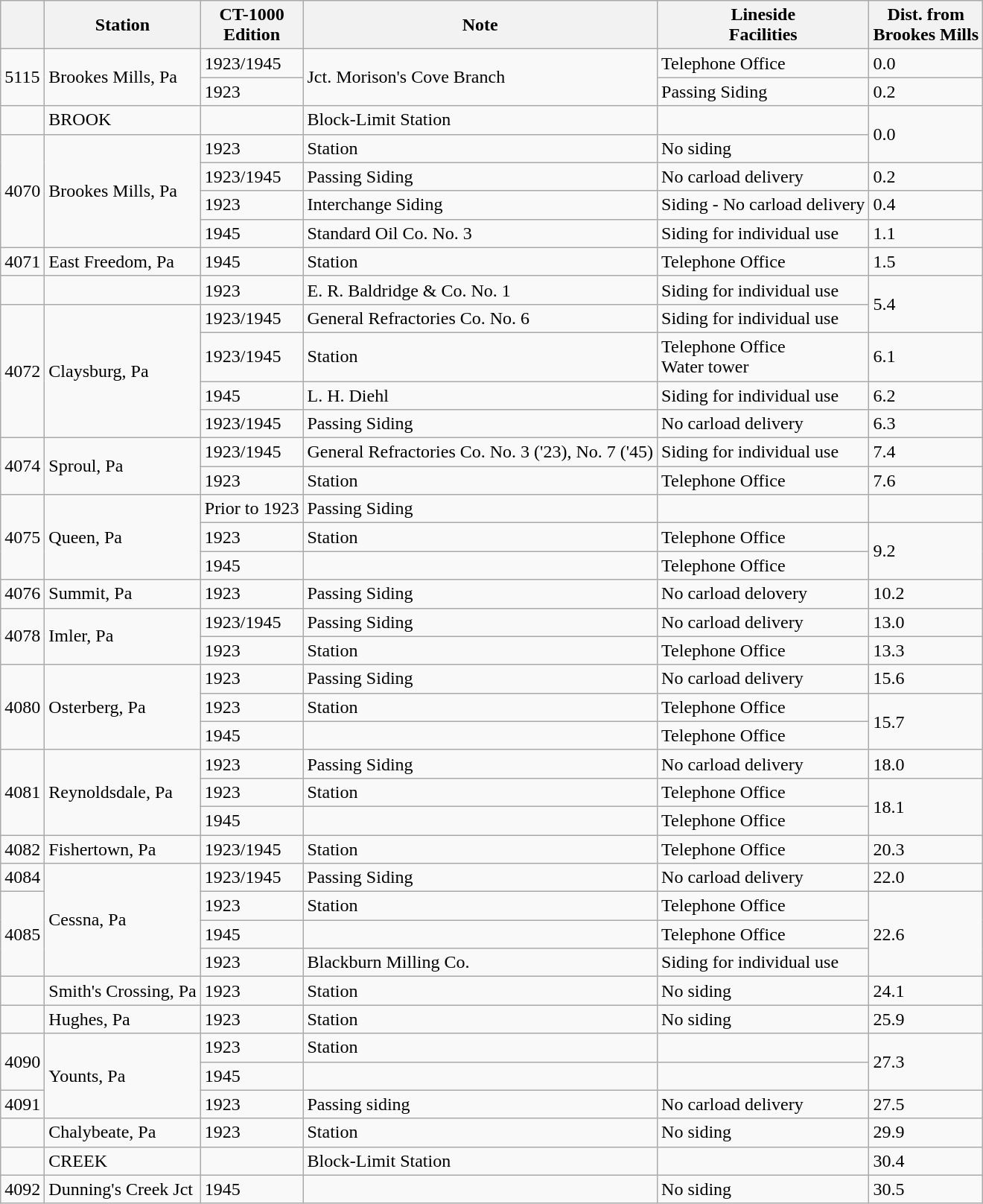<table class="wikitable">
<tr>
<th></th>
<th>Station</th>
<th>CT-1000<br>Edition</th>
<th>Note</th>
<th>Lineside<br>Facilities</th>
<th>Dist. from<br>Brookes Mills</th>
</tr>
<tr>
<td rowspan="2">5115</td>
<td rowspan="2">Brookes Mills, Pa</td>
<td>1923/1945</td>
<td rowspan="2">Jct. Morison's Cove Branch</td>
<td>Telephone Office</td>
<td>0.0</td>
</tr>
<tr>
<td>1923</td>
<td>Passing Siding</td>
<td>0.2</td>
</tr>
<tr>
<td></td>
<td>BROOK</td>
<td></td>
<td>Block-Limit Station</td>
<td></td>
<td rowspan="2">0.0</td>
</tr>
<tr>
<td rowspan="4">4070</td>
<td rowspan="4">Brookes Mills, Pa</td>
<td>1923</td>
<td>Station</td>
<td>No siding</td>
</tr>
<tr>
<td>1923/1945</td>
<td>Passing Siding</td>
<td>No carload delivery</td>
<td>0.2</td>
</tr>
<tr>
<td>1923</td>
<td>Interchange Siding</td>
<td>Siding - No carload delivery</td>
<td>0.4</td>
</tr>
<tr>
<td>1945</td>
<td>Standard Oil Co. No. 3</td>
<td>Siding for individual use</td>
<td>1.1</td>
</tr>
<tr>
<td>4071</td>
<td>East Freedom, Pa</td>
<td>1945</td>
<td>Station</td>
<td>Telephone Office</td>
<td>1.5</td>
</tr>
<tr>
<td></td>
<td></td>
<td>1923</td>
<td>E. R. Baldridge & Co. No. 1</td>
<td>Siding for individual use</td>
<td rowspan="2">5.4</td>
</tr>
<tr>
<td rowspan="4">4072</td>
<td rowspan="4">Claysburg, Pa</td>
<td>1923/1945</td>
<td>General Refractories Co. No. 6</td>
<td>Siding for individual use</td>
</tr>
<tr>
<td>1923/1945</td>
<td>Station</td>
<td>Telephone Office<br>Water tower</td>
<td>6.1</td>
</tr>
<tr>
<td>1945</td>
<td>L. H. Diehl</td>
<td>Siding for individual use</td>
<td>6.2</td>
</tr>
<tr>
<td>1923/1945</td>
<td>Passing Siding</td>
<td>No carload delivery</td>
<td>6.3</td>
</tr>
<tr>
<td rowspan="2">4074</td>
<td rowspan="2">Sproul, Pa</td>
<td>1923/1945</td>
<td>General Refractories Co. No. 3 ('23), No. 7 ('45)</td>
<td>Siding for individual use</td>
<td>7.4</td>
</tr>
<tr>
<td>1923</td>
<td>Station</td>
<td>Telephone Office</td>
<td>7.6</td>
</tr>
<tr>
<td rowspan="3">4075</td>
<td rowspan="3">Queen, Pa</td>
<td>Prior to 1923</td>
<td>Passing Siding</td>
<td></td>
<td></td>
</tr>
<tr>
<td>1923</td>
<td>Station</td>
<td>Telephone Office</td>
<td rowspan="2">9.2</td>
</tr>
<tr>
<td>1945</td>
<td></td>
<td>Telephone Office</td>
</tr>
<tr>
<td>4076</td>
<td>Summit, Pa</td>
<td>1923</td>
<td>Passing Siding</td>
<td>No carload delovery</td>
<td>10.2</td>
</tr>
<tr>
<td rowspan="2">4078</td>
<td rowspan="2">Imler, Pa</td>
<td>1923/1945</td>
<td>Passing Siding</td>
<td>No carload delivery</td>
<td>13.0</td>
</tr>
<tr>
<td>1923</td>
<td>Station</td>
<td>Telephone Office</td>
<td>13.3</td>
</tr>
<tr>
<td rowspan="3">4080</td>
<td rowspan="3">Osterberg, Pa</td>
<td>1923</td>
<td>Passing Siding</td>
<td>No carload delivery</td>
<td>15.6</td>
</tr>
<tr>
<td>1923</td>
<td>Station</td>
<td>Telephone Office</td>
<td rowspan="2">15.7</td>
</tr>
<tr>
<td>1945</td>
<td></td>
<td>Telephone Office</td>
</tr>
<tr>
<td rowspan="3">4081</td>
<td rowspan="3">Reynoldsdale, Pa</td>
<td>1923</td>
<td>Passing Siding</td>
<td>No carload delivery</td>
<td>18.0</td>
</tr>
<tr>
<td>1923</td>
<td>Station</td>
<td>Telephone Office</td>
<td rowspan="2">18.1</td>
</tr>
<tr>
<td>1945</td>
<td></td>
<td>Telephone Office</td>
</tr>
<tr>
<td>4082</td>
<td>Fishertown, Pa</td>
<td>1923/1945</td>
<td>Station</td>
<td>Telephone Office</td>
<td>20.3</td>
</tr>
<tr>
<td>4084</td>
<td rowspan="4">Cessna, Pa</td>
<td>1923/1945</td>
<td>Passing Siding</td>
<td>No carload delivery</td>
<td>22.0</td>
</tr>
<tr>
<td rowspan="3">4085</td>
<td>1923</td>
<td>Station</td>
<td>Telephone Office</td>
<td rowspan="3">22.6</td>
</tr>
<tr>
<td>1945</td>
<td></td>
<td>Telephone Office</td>
</tr>
<tr>
<td>1923</td>
<td>Blackburn Milling Co.</td>
<td>Siding for individual use</td>
</tr>
<tr>
<td></td>
<td>Smith's Crossing, Pa</td>
<td>1923</td>
<td>Station</td>
<td>No siding</td>
<td>24.1</td>
</tr>
<tr>
<td></td>
<td>Hughes, Pa</td>
<td>1923</td>
<td>Station</td>
<td>No siding</td>
<td>25.9</td>
</tr>
<tr>
<td rowspan="2">4090</td>
<td rowspan="3">Younts, Pa</td>
<td>1923</td>
<td>Station</td>
<td></td>
<td rowspan="2">27.3</td>
</tr>
<tr>
<td>1945</td>
<td></td>
<td></td>
</tr>
<tr>
<td>4091</td>
<td>1923</td>
<td>Passing siding</td>
<td>No carload delivery</td>
<td>27.5</td>
</tr>
<tr>
<td></td>
<td>Chalybeate, Pa</td>
<td>1923</td>
<td>Station</td>
<td>No siding</td>
<td>29.9</td>
</tr>
<tr>
<td></td>
<td>CREEK</td>
<td></td>
<td>Block-Limit Station</td>
<td></td>
<td>30.4</td>
</tr>
<tr>
<td>4092</td>
<td>Dunning's Creek Jct</td>
<td>1945</td>
<td></td>
<td>No siding</td>
<td>30.5</td>
</tr>
</table>
